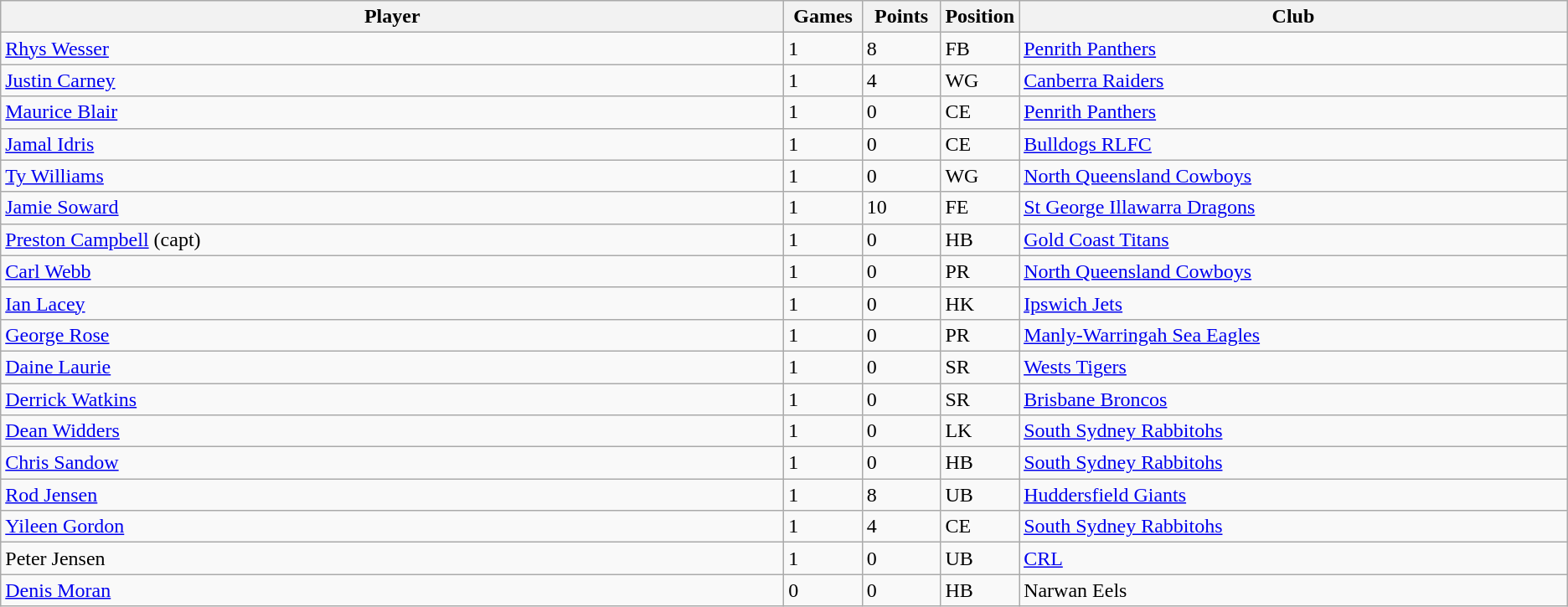<table class="wikitable">
<tr bgcolor=#FFFFFF>
<th !width=25%>Player</th>
<th width=5%>Games</th>
<th width=5%>Points</th>
<th width=5%>Position</th>
<th width=35%>Club</th>
</tr>
<tr>
<td><a href='#'>Rhys Wesser</a></td>
<td>1</td>
<td>8</td>
<td>FB</td>
<td> <a href='#'>Penrith Panthers</a></td>
</tr>
<tr>
<td><a href='#'>Justin Carney</a></td>
<td>1</td>
<td>4</td>
<td>WG</td>
<td> <a href='#'>Canberra Raiders</a></td>
</tr>
<tr>
<td><a href='#'>Maurice Blair</a></td>
<td>1</td>
<td>0</td>
<td>CE</td>
<td> <a href='#'>Penrith Panthers</a></td>
</tr>
<tr>
<td><a href='#'>Jamal Idris</a></td>
<td>1</td>
<td>0</td>
<td>CE</td>
<td> <a href='#'>Bulldogs RLFC</a></td>
</tr>
<tr>
<td><a href='#'>Ty Williams</a></td>
<td>1</td>
<td>0</td>
<td>WG</td>
<td> <a href='#'>North Queensland Cowboys</a></td>
</tr>
<tr>
<td><a href='#'>Jamie Soward</a></td>
<td>1</td>
<td>10</td>
<td>FE</td>
<td> <a href='#'>St George Illawarra Dragons</a></td>
</tr>
<tr>
<td><a href='#'>Preston Campbell</a> (capt)</td>
<td>1</td>
<td>0</td>
<td>HB</td>
<td> <a href='#'>Gold Coast Titans</a></td>
</tr>
<tr>
<td><a href='#'>Carl Webb</a></td>
<td>1</td>
<td>0</td>
<td>PR</td>
<td> <a href='#'>North Queensland Cowboys</a></td>
</tr>
<tr>
<td><a href='#'>Ian Lacey</a></td>
<td>1</td>
<td>0</td>
<td>HK</td>
<td> <a href='#'>Ipswich Jets</a></td>
</tr>
<tr>
<td><a href='#'>George Rose</a></td>
<td>1</td>
<td>0</td>
<td>PR</td>
<td> <a href='#'>Manly-Warringah Sea Eagles</a></td>
</tr>
<tr>
<td><a href='#'>Daine Laurie</a></td>
<td>1</td>
<td>0</td>
<td>SR</td>
<td> <a href='#'>Wests Tigers</a></td>
</tr>
<tr>
<td><a href='#'>Derrick Watkins</a></td>
<td>1</td>
<td>0</td>
<td>SR</td>
<td> <a href='#'>Brisbane Broncos</a></td>
</tr>
<tr>
<td><a href='#'>Dean Widders</a></td>
<td>1</td>
<td>0</td>
<td>LK</td>
<td> <a href='#'>South Sydney Rabbitohs</a></td>
</tr>
<tr>
<td><a href='#'>Chris Sandow</a></td>
<td>1</td>
<td>0</td>
<td>HB</td>
<td> <a href='#'>South Sydney Rabbitohs</a></td>
</tr>
<tr>
<td><a href='#'>Rod Jensen</a></td>
<td>1</td>
<td>8</td>
<td>UB</td>
<td> <a href='#'>Huddersfield Giants</a></td>
</tr>
<tr>
<td><a href='#'>Yileen Gordon</a></td>
<td>1</td>
<td>4</td>
<td>CE</td>
<td> <a href='#'>South Sydney Rabbitohs</a></td>
</tr>
<tr>
<td>Peter Jensen</td>
<td>1</td>
<td>0</td>
<td>UB</td>
<td> <a href='#'>CRL</a></td>
</tr>
<tr>
<td><a href='#'>Denis Moran</a></td>
<td>0</td>
<td>0</td>
<td>HB</td>
<td> Narwan Eels</td>
</tr>
</table>
